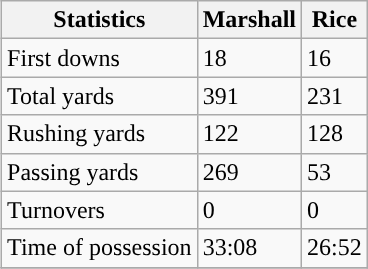<table class="wikitable" style="float: right;">
<tr>
<th>Statistics</th>
<th>Marshall</th>
<th>Rice</th>
</tr>
<tr>
<td>First downs</td>
<td>18</td>
<td>16</td>
</tr>
<tr>
<td>Total yards</td>
<td>391</td>
<td>231</td>
</tr>
<tr>
<td>Rushing yards</td>
<td>122</td>
<td>128</td>
</tr>
<tr>
<td>Passing yards</td>
<td>269</td>
<td>53</td>
</tr>
<tr>
<td>Turnovers</td>
<td>0</td>
<td>0</td>
</tr>
<tr>
<td>Time of possession</td>
<td>33:08</td>
<td>26:52</td>
</tr>
<tr>
</tr>
</table>
